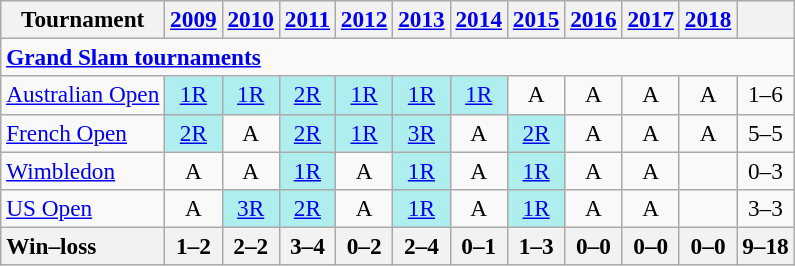<table class=wikitable style=text-align:center;font-size:97%>
<tr>
<th>Tournament</th>
<th><a href='#'>2009</a></th>
<th><a href='#'>2010</a></th>
<th><a href='#'>2011</a></th>
<th><a href='#'>2012</a></th>
<th><a href='#'>2013</a></th>
<th><a href='#'>2014</a></th>
<th><a href='#'>2015</a></th>
<th><a href='#'>2016</a></th>
<th><a href='#'>2017</a></th>
<th><a href='#'>2018</a></th>
<th></th>
</tr>
<tr>
<td colspan=17 align=left><strong><a href='#'>Grand Slam tournaments</a></strong></td>
</tr>
<tr>
<td align=left><a href='#'>Australian Open</a></td>
<td bgcolor=afeeee><a href='#'>1R</a></td>
<td bgcolor=afeeee><a href='#'>1R</a></td>
<td bgcolor=afeeee><a href='#'>2R</a></td>
<td bgcolor=afeeee><a href='#'>1R</a></td>
<td bgcolor=afeeee><a href='#'>1R</a></td>
<td bgcolor=afeeee><a href='#'>1R</a></td>
<td>A</td>
<td>A</td>
<td>A</td>
<td>A</td>
<td>1–6</td>
</tr>
<tr>
<td align=left><a href='#'>French Open</a></td>
<td bgcolor=afeeee><a href='#'>2R</a></td>
<td>A</td>
<td bgcolor=afeeee><a href='#'>2R</a></td>
<td bgcolor=afeeee><a href='#'>1R</a></td>
<td bgcolor=afeeee><a href='#'>3R</a></td>
<td>A</td>
<td bgcolor=afeeee><a href='#'>2R</a></td>
<td>A</td>
<td>A</td>
<td>A</td>
<td>5–5</td>
</tr>
<tr>
<td align=left><a href='#'>Wimbledon</a></td>
<td>A</td>
<td>A</td>
<td bgcolor=afeeee><a href='#'>1R</a></td>
<td>A</td>
<td bgcolor=afeeee><a href='#'>1R</a></td>
<td>A</td>
<td bgcolor=afeeee><a href='#'>1R</a></td>
<td>A</td>
<td>A</td>
<td></td>
<td>0–3</td>
</tr>
<tr>
<td align=left><a href='#'>US Open</a></td>
<td>A</td>
<td bgcolor=afeeee><a href='#'>3R</a></td>
<td bgcolor=afeeee><a href='#'>2R</a></td>
<td>A</td>
<td bgcolor=afeeee><a href='#'>1R</a></td>
<td>A</td>
<td bgcolor=afeeee><a href='#'>1R</a></td>
<td>A</td>
<td>A</td>
<td></td>
<td>3–3</td>
</tr>
<tr>
<th style=text-align:left>Win–loss</th>
<th>1–2</th>
<th>2–2</th>
<th>3–4</th>
<th>0–2</th>
<th>2–4</th>
<th>0–1</th>
<th>1–3</th>
<th>0–0</th>
<th>0–0</th>
<th>0–0</th>
<th>9–18</th>
</tr>
</table>
